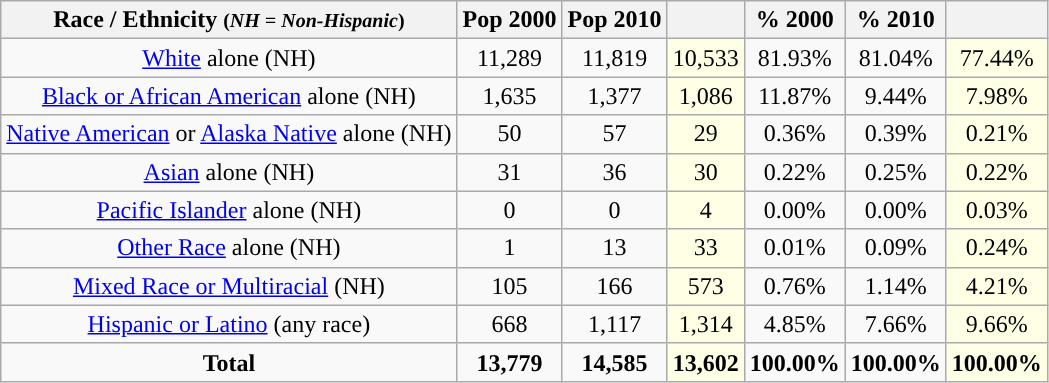<table class="wikitable" style="text-align:center;">
<tr>
<th>Race / Ethnicity <small>(<em>NH = Non-Hispanic</em>)</small></th>
<th>Pop 2000</th>
<th>Pop 2010</th>
<th></th>
<th>% 2000</th>
<th>% 2010</th>
<th></th>
</tr>
<tr>
<td><a href='#'>White</a> alone (NH)</td>
<td>11,289</td>
<td>11,819</td>
<td style='background: #ffffe6;'>10,533</td>
<td>81.93%</td>
<td>81.04%</td>
<td style='background: #ffffe6;'>77.44%</td>
</tr>
<tr>
<td><a href='#'>Black or African American</a> alone (NH)</td>
<td>1,635</td>
<td>1,377</td>
<td style='background: #ffffe6;'>1,086</td>
<td>11.87%</td>
<td>9.44%</td>
<td style='background: #ffffe6;'>7.98%</td>
</tr>
<tr>
<td><a href='#'>Native American</a> or <a href='#'>Alaska Native</a> alone (NH)</td>
<td>50</td>
<td>57</td>
<td style='background: #ffffe6;'>29</td>
<td>0.36%</td>
<td>0.39%</td>
<td style='background: #ffffe6;'>0.21%</td>
</tr>
<tr>
<td><a href='#'>Asian</a> alone (NH)</td>
<td>31</td>
<td>36</td>
<td style='background: #ffffe6;'>30</td>
<td>0.22%</td>
<td>0.25%</td>
<td style='background: #ffffe6;'>0.22%</td>
</tr>
<tr>
<td><a href='#'>Pacific Islander</a> alone (NH)</td>
<td>0</td>
<td>0</td>
<td style='background: #ffffe6;'>4</td>
<td>0.00%</td>
<td>0.00%</td>
<td style='background: #ffffe6;'>0.03%</td>
</tr>
<tr>
<td><a href='#'>Other Race</a> alone (NH)</td>
<td>1</td>
<td>13</td>
<td style='background: #ffffe6;'>33</td>
<td>0.01%</td>
<td>0.09%</td>
<td style='background: #ffffe6;'>0.24%</td>
</tr>
<tr>
<td><a href='#'>Mixed Race or Multiracial</a> (NH)</td>
<td>105</td>
<td>166</td>
<td style='background: #ffffe6;'>573</td>
<td>0.76%</td>
<td>1.14%</td>
<td style='background: #ffffe6;'>4.21%</td>
</tr>
<tr>
<td><a href='#'>Hispanic or Latino</a> (any race)</td>
<td>668</td>
<td>1,117</td>
<td style='background: #ffffe6;'>1,314</td>
<td>4.85%</td>
<td>7.66%</td>
<td style='background: #ffffe6;'>9.66%</td>
</tr>
<tr>
<td><strong>Total</strong></td>
<td><strong>13,779</strong></td>
<td><strong>14,585</strong></td>
<td style='background: #ffffe6;'><strong>13,602</strong></td>
<td><strong>100.00%</strong></td>
<td><strong>100.00%</strong></td>
<td style='background: #ffffe6;'><strong>100.00%</strong></td>
</tr>
</table>
